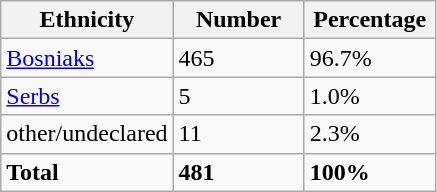<table class="wikitable">
<tr>
<th width="100px">Ethnicity</th>
<th width="80px">Number</th>
<th width="80px">Percentage</th>
</tr>
<tr>
<td><a href='#'>Bosniaks</a></td>
<td>465</td>
<td>96.7%</td>
</tr>
<tr>
<td><a href='#'>Serbs</a></td>
<td>5</td>
<td>1.0%</td>
</tr>
<tr>
<td>other/undeclared</td>
<td>11</td>
<td>2.3%</td>
</tr>
<tr>
<td><strong>Total</strong></td>
<td><strong>481</strong></td>
<td><strong>100%</strong></td>
</tr>
</table>
